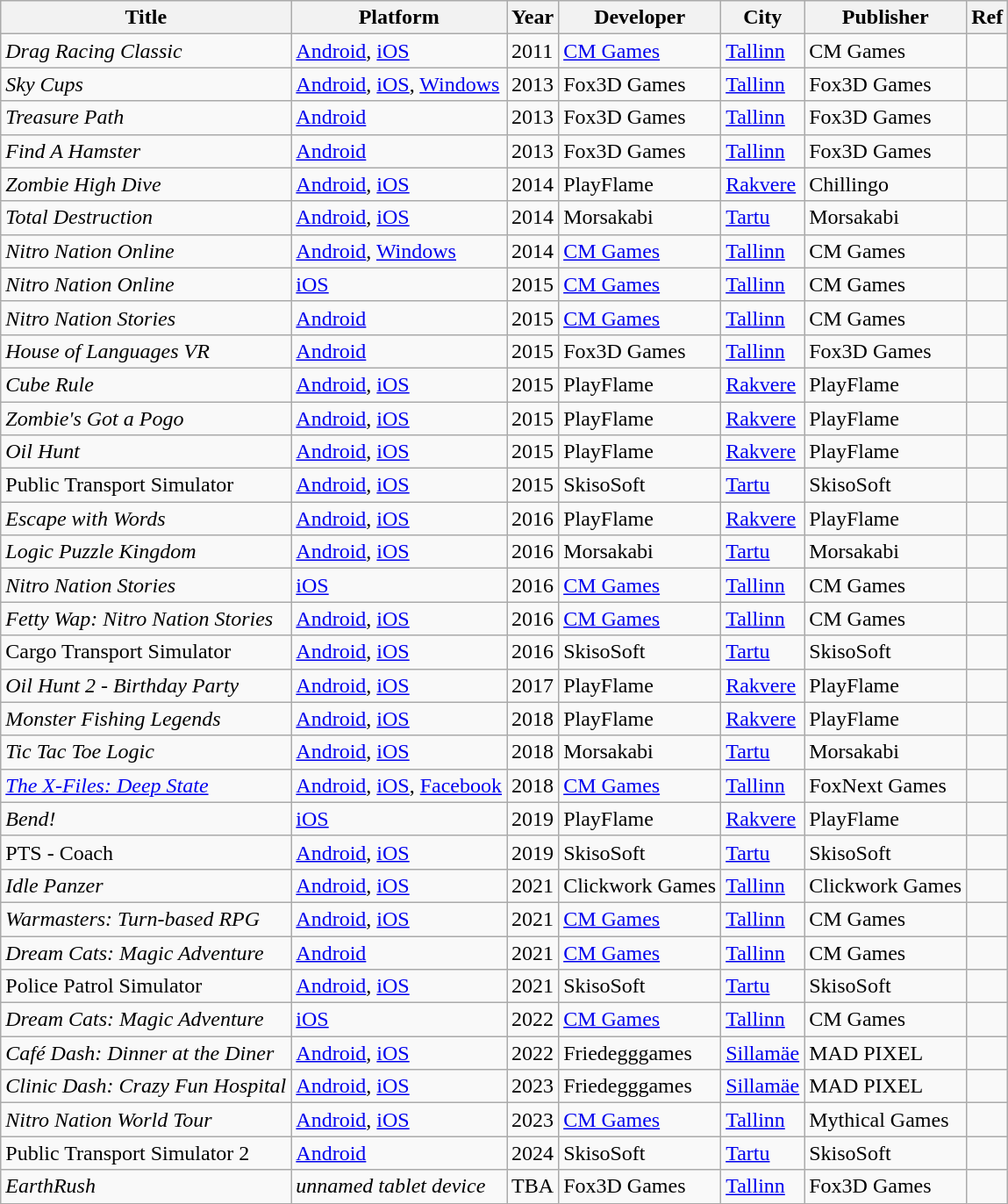<table class="wikitable sortable">
<tr>
<th>Title</th>
<th>Platform</th>
<th>Year</th>
<th>Developer</th>
<th>City</th>
<th>Publisher</th>
<th>Ref</th>
</tr>
<tr>
<td><em>Drag Racing Classic</em></td>
<td><a href='#'>Android</a>, <a href='#'>iOS</a></td>
<td>2011</td>
<td><a href='#'>CM Games</a></td>
<td><a href='#'>Tallinn</a></td>
<td> CM Games</td>
<td></td>
</tr>
<tr>
<td><em>Sky Cups</em></td>
<td><a href='#'>Android</a>, <a href='#'>iOS</a>, <a href='#'>Windows</a></td>
<td>2013</td>
<td>Fox3D Games</td>
<td><a href='#'>Tallinn</a></td>
<td> Fox3D Games</td>
<td></td>
</tr>
<tr>
<td><em>Treasure Path</em></td>
<td><a href='#'>Android</a></td>
<td>2013</td>
<td>Fox3D Games</td>
<td><a href='#'>Tallinn</a></td>
<td> Fox3D Games</td>
<td></td>
</tr>
<tr>
<td><em>Find A Hamster</em></td>
<td><a href='#'>Android</a></td>
<td>2013</td>
<td>Fox3D Games</td>
<td><a href='#'>Tallinn</a></td>
<td> Fox3D Games</td>
<td></td>
</tr>
<tr>
<td><em>Zombie High Dive</em></td>
<td><a href='#'>Android</a>, <a href='#'>iOS</a></td>
<td>2014</td>
<td>PlayFlame</td>
<td><a href='#'>Rakvere</a></td>
<td> Chillingo</td>
<td></td>
</tr>
<tr>
<td><em>Total Destruction</em></td>
<td><a href='#'>Android</a>, <a href='#'>iOS</a></td>
<td>2014</td>
<td>Morsakabi</td>
<td><a href='#'>Tartu</a></td>
<td> Morsakabi</td>
<td></td>
</tr>
<tr>
<td><em>Nitro Nation Online</em></td>
<td><a href='#'>Android</a>, <a href='#'>Windows</a></td>
<td>2014</td>
<td><a href='#'>CM Games</a></td>
<td><a href='#'>Tallinn</a></td>
<td> CM Games</td>
<td></td>
</tr>
<tr>
<td><em>Nitro Nation Online</em></td>
<td><a href='#'>iOS</a></td>
<td>2015</td>
<td><a href='#'>CM Games</a></td>
<td><a href='#'>Tallinn</a></td>
<td> CM Games</td>
<td></td>
</tr>
<tr>
<td><em>Nitro Nation Stories</em></td>
<td><a href='#'>Android</a></td>
<td>2015</td>
<td><a href='#'>CM Games</a></td>
<td><a href='#'>Tallinn</a></td>
<td> CM Games</td>
<td></td>
</tr>
<tr>
<td><em>House of Languages VR</em></td>
<td><a href='#'>Android</a></td>
<td>2015</td>
<td>Fox3D Games</td>
<td><a href='#'>Tallinn</a></td>
<td> Fox3D Games</td>
<td></td>
</tr>
<tr>
<td><em>Cube Rule</em></td>
<td><a href='#'>Android</a>, <a href='#'>iOS</a></td>
<td>2015</td>
<td>PlayFlame</td>
<td><a href='#'>Rakvere</a></td>
<td> PlayFlame</td>
<td></td>
</tr>
<tr>
<td><em>Zombie's Got a Pogo</em></td>
<td><a href='#'>Android</a>, <a href='#'>iOS</a></td>
<td>2015</td>
<td>PlayFlame</td>
<td><a href='#'>Rakvere</a></td>
<td> PlayFlame</td>
<td></td>
</tr>
<tr>
<td><em>Oil Hunt</em></td>
<td><a href='#'>Android</a>, <a href='#'>iOS</a></td>
<td>2015</td>
<td>PlayFlame</td>
<td><a href='#'>Rakvere</a></td>
<td> PlayFlame</td>
<td></td>
</tr>
<tr>
<td>Public Transport Simulator</td>
<td><a href='#'>Android</a>, <a href='#'>iOS</a></td>
<td>2015</td>
<td>SkisoSoft</td>
<td><a href='#'>Tartu</a></td>
<td> SkisoSoft</td>
<td></td>
</tr>
<tr>
<td><em>Escape with Words</em></td>
<td><a href='#'>Android</a>, <a href='#'>iOS</a></td>
<td>2016</td>
<td>PlayFlame</td>
<td><a href='#'>Rakvere</a></td>
<td> PlayFlame</td>
<td></td>
</tr>
<tr>
<td><em>Logic Puzzle Kingdom</em></td>
<td><a href='#'>Android</a>, <a href='#'>iOS</a></td>
<td>2016</td>
<td>Morsakabi</td>
<td><a href='#'>Tartu</a></td>
<td> Morsakabi</td>
<td></td>
</tr>
<tr>
<td><em>Nitro Nation Stories</em></td>
<td><a href='#'>iOS</a></td>
<td>2016</td>
<td><a href='#'>CM Games</a></td>
<td><a href='#'>Tallinn</a></td>
<td> CM Games</td>
<td></td>
</tr>
<tr>
<td><em>Fetty Wap: Nitro Nation Stories</em></td>
<td><a href='#'>Android</a>, <a href='#'>iOS</a></td>
<td>2016</td>
<td><a href='#'>CM Games</a></td>
<td><a href='#'>Tallinn</a></td>
<td> CM Games</td>
<td></td>
</tr>
<tr>
<td>Cargo Transport Simulator</td>
<td><a href='#'>Android</a>, <a href='#'>iOS</a></td>
<td>2016</td>
<td>SkisoSoft</td>
<td><a href='#'>Tartu</a></td>
<td> SkisoSoft</td>
<td></td>
</tr>
<tr>
<td><em>Oil Hunt 2 - Birthday Party</em></td>
<td><a href='#'>Android</a>, <a href='#'>iOS</a></td>
<td>2017</td>
<td>PlayFlame</td>
<td><a href='#'>Rakvere</a></td>
<td> PlayFlame</td>
<td></td>
</tr>
<tr>
<td><em>Monster Fishing Legends</em></td>
<td><a href='#'>Android</a>, <a href='#'>iOS</a></td>
<td>2018</td>
<td>PlayFlame</td>
<td><a href='#'>Rakvere</a></td>
<td> PlayFlame</td>
<td></td>
</tr>
<tr>
<td><em>Tic Tac Toe Logic</em></td>
<td><a href='#'>Android</a>, <a href='#'>iOS</a></td>
<td>2018</td>
<td>Morsakabi</td>
<td><a href='#'>Tartu</a></td>
<td> Morsakabi</td>
<td></td>
</tr>
<tr>
<td><em><a href='#'>The X-Files: Deep State</a></em></td>
<td><a href='#'>Android</a>, <a href='#'>iOS</a>, <a href='#'>Facebook</a></td>
<td>2018</td>
<td><a href='#'>CM Games</a></td>
<td><a href='#'>Tallinn</a></td>
<td> FoxNext Games</td>
<td></td>
</tr>
<tr>
<td><em>Bend!</em></td>
<td><a href='#'>iOS</a></td>
<td>2019</td>
<td>PlayFlame</td>
<td><a href='#'>Rakvere</a></td>
<td> PlayFlame</td>
<td></td>
</tr>
<tr>
<td>PTS - Coach</td>
<td><a href='#'>Android</a>, <a href='#'>iOS</a></td>
<td>2019</td>
<td>SkisoSoft</td>
<td><a href='#'>Tartu</a></td>
<td> SkisoSoft</td>
<td></td>
</tr>
<tr>
<td><em>Idle Panzer</em></td>
<td><a href='#'>Android</a>, <a href='#'>iOS</a></td>
<td>2021</td>
<td>Clickwork Games</td>
<td><a href='#'>Tallinn</a></td>
<td> Clickwork Games</td>
<td></td>
</tr>
<tr>
<td><em>Warmasters: Turn-based RPG</em></td>
<td><a href='#'>Android</a>, <a href='#'>iOS</a></td>
<td>2021</td>
<td><a href='#'>CM Games</a></td>
<td><a href='#'>Tallinn</a></td>
<td> CM Games</td>
<td></td>
</tr>
<tr>
<td><em>Dream Cats: Magic Adventure</em></td>
<td><a href='#'>Android</a></td>
<td>2021</td>
<td><a href='#'>CM Games</a></td>
<td><a href='#'>Tallinn</a></td>
<td> CM Games</td>
<td></td>
</tr>
<tr>
<td>Police Patrol Simulator</td>
<td><a href='#'>Android</a>, <a href='#'>iOS</a></td>
<td>2021</td>
<td>SkisoSoft</td>
<td><a href='#'>Tartu</a></td>
<td> SkisoSoft</td>
<td></td>
</tr>
<tr>
<td><em>Dream Cats: Magic Adventure</em></td>
<td><a href='#'>iOS</a></td>
<td>2022</td>
<td><a href='#'>CM Games</a></td>
<td><a href='#'>Tallinn</a></td>
<td> CM Games</td>
<td></td>
</tr>
<tr>
<td><em>Café Dash: Dinner at the Diner</em></td>
<td><a href='#'>Android</a>, <a href='#'>iOS</a></td>
<td>2022</td>
<td>Friedegggames</td>
<td><a href='#'>Sillamäe</a></td>
<td> MAD PIXEL</td>
<td></td>
</tr>
<tr>
<td><em>Clinic Dash: Crazy Fun Hospital</em></td>
<td><a href='#'>Android</a>, <a href='#'>iOS</a></td>
<td>2023</td>
<td>Friedegggames</td>
<td><a href='#'>Sillamäe</a></td>
<td> MAD PIXEL</td>
<td></td>
</tr>
<tr>
<td><em>Nitro Nation World Tour</em></td>
<td><a href='#'>Android</a>, <a href='#'>iOS</a></td>
<td>2023</td>
<td><a href='#'>CM Games</a></td>
<td><a href='#'>Tallinn</a></td>
<td> Mythical Games</td>
<td></td>
</tr>
<tr>
<td>Public Transport Simulator 2</td>
<td><a href='#'>Android</a></td>
<td>2024</td>
<td>SkisoSoft</td>
<td><a href='#'>Tartu</a></td>
<td> SkisoSoft</td>
<td></td>
</tr>
<tr>
<td><em>EarthRush</em></td>
<td><em>unnamed tablet device</em></td>
<td>TBA</td>
<td>Fox3D Games</td>
<td><a href='#'>Tallinn</a></td>
<td> Fox3D Games</td>
<td></td>
</tr>
</table>
